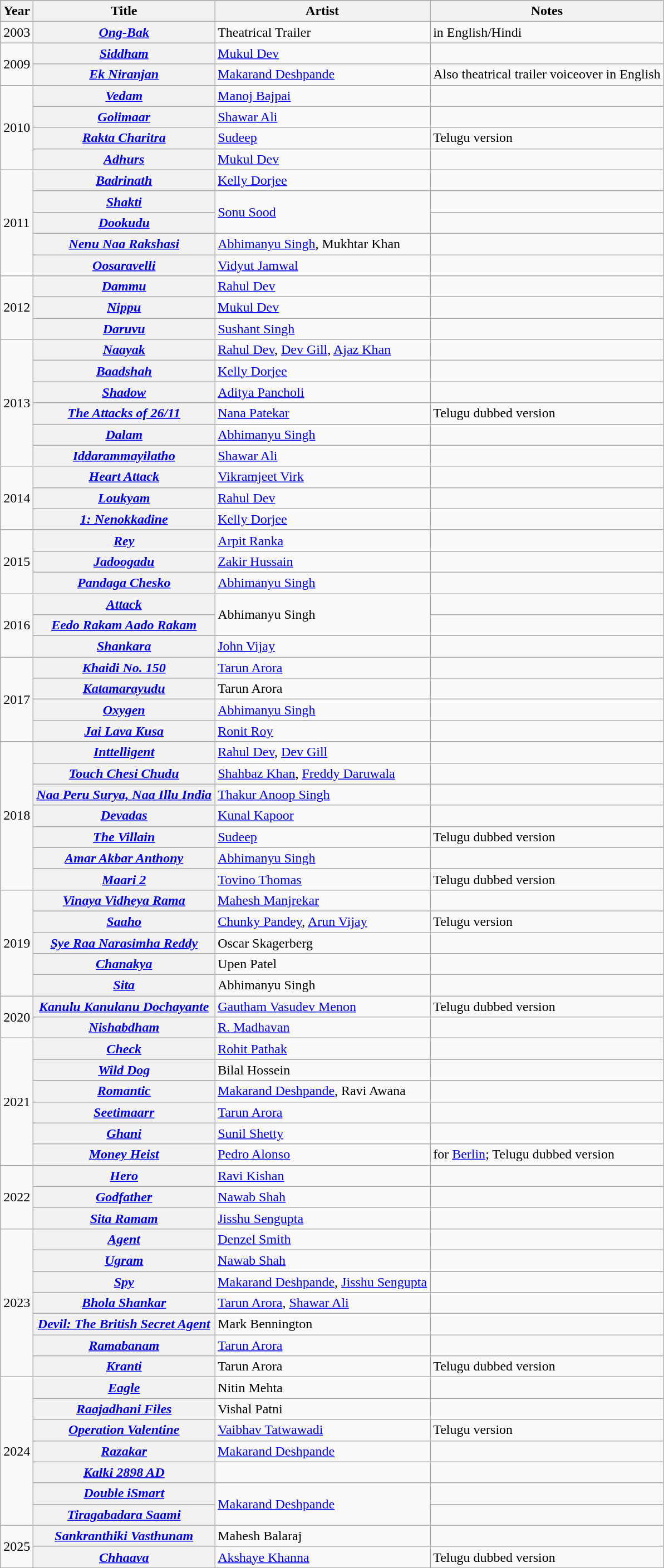<table class="wikitable sortable plainrowheaders">
<tr style="background:#ccc; text-align:center;">
<th scope="col">Year</th>
<th scope="col">Title</th>
<th scope="col">Artist</th>
<th scope="col">Notes</th>
</tr>
<tr>
<td>2003</td>
<th scope="row"><em><a href='#'>Ong-Bak</a></em></th>
<td>Theatrical Trailer</td>
<td>in English/Hindi</td>
</tr>
<tr>
<td rowspan="2">2009</td>
<th scope="row"><em><a href='#'>Siddham</a></em></th>
<td><a href='#'>Mukul Dev</a></td>
<td></td>
</tr>
<tr>
<th scope="row"><em><a href='#'>Ek Niranjan</a></em></th>
<td><a href='#'>Makarand Deshpande</a></td>
<td>Also theatrical trailer voiceover in English</td>
</tr>
<tr>
<td rowspan="4">2010</td>
<th scope="row"><em><a href='#'>Vedam</a></em></th>
<td><a href='#'>Manoj Bajpai</a></td>
<td></td>
</tr>
<tr>
<th scope="row"><em><a href='#'>Golimaar</a></em></th>
<td><a href='#'>Shawar Ali</a></td>
<td></td>
</tr>
<tr>
<th scope="row"><em><a href='#'>Rakta Charitra</a></em></th>
<td><a href='#'>Sudeep</a></td>
<td>Telugu version</td>
</tr>
<tr>
<th scope="row"><em><a href='#'>Adhurs</a></em></th>
<td><a href='#'>Mukul Dev</a></td>
<td></td>
</tr>
<tr>
<td rowspan="5">2011</td>
<th scope="row"><em><a href='#'>Badrinath</a></em></th>
<td><a href='#'>Kelly Dorjee</a></td>
<td></td>
</tr>
<tr>
<th scope="row"><em><a href='#'>Shakti</a></em></th>
<td rowspan="2"><a href='#'>Sonu Sood</a></td>
<td></td>
</tr>
<tr>
<th scope="row"><em><a href='#'>Dookudu</a></em></th>
<td></td>
</tr>
<tr>
<th scope="row"><em><a href='#'>Nenu Naa Rakshasi</a></em></th>
<td><a href='#'>Abhimanyu Singh</a>, Mukhtar Khan</td>
<td></td>
</tr>
<tr>
<th scope="row"><em><a href='#'>Oosaravelli</a></em></th>
<td><a href='#'>Vidyut Jamwal</a></td>
<td></td>
</tr>
<tr>
<td rowspan="3">2012</td>
<th scope="row"><em><a href='#'>Dammu</a></em></th>
<td><a href='#'>Rahul Dev</a></td>
<td></td>
</tr>
<tr>
<th scope="row"><em><a href='#'>Nippu</a></em></th>
<td><a href='#'>Mukul Dev</a></td>
<td></td>
</tr>
<tr>
<th scope="row"><em><a href='#'>Daruvu</a></em></th>
<td><a href='#'>Sushant Singh</a></td>
<td></td>
</tr>
<tr>
<td rowspan="6">2013</td>
<th scope="row"><em><a href='#'>Naayak</a></em></th>
<td><a href='#'>Rahul Dev</a>, <a href='#'>Dev Gill</a>, <a href='#'>Ajaz Khan</a></td>
<td></td>
</tr>
<tr>
<th scope="row"><em><a href='#'>Baadshah</a></em></th>
<td><a href='#'>Kelly Dorjee</a></td>
<td></td>
</tr>
<tr>
<th scope="row"><em><a href='#'>Shadow</a></em></th>
<td><a href='#'>Aditya Pancholi</a></td>
<td></td>
</tr>
<tr>
<th scope="row"><em><a href='#'>The Attacks of 26/11</a></em></th>
<td><a href='#'>Nana Patekar</a></td>
<td>Telugu dubbed version</td>
</tr>
<tr>
<th scope="row"><em><a href='#'>Dalam</a></em></th>
<td><a href='#'>Abhimanyu Singh</a></td>
<td></td>
</tr>
<tr>
<th scope="row"><em><a href='#'>Iddarammayilatho</a></em></th>
<td><a href='#'>Shawar Ali</a></td>
<td></td>
</tr>
<tr>
<td rowspan="3">2014</td>
<th scope="row"><em><a href='#'>Heart Attack</a></em></th>
<td><a href='#'>Vikramjeet Virk</a></td>
<td></td>
</tr>
<tr>
<th scope="row"><em><a href='#'>Loukyam</a></em></th>
<td><a href='#'>Rahul Dev</a></td>
<td></td>
</tr>
<tr>
<th scope="row"><em><a href='#'>1: Nenokkadine</a></em></th>
<td><a href='#'>Kelly Dorjee</a></td>
<td></td>
</tr>
<tr>
<td rowspan="3">2015</td>
<th scope="row"><em><a href='#'>Rey</a></em></th>
<td><a href='#'>Arpit Ranka</a></td>
<td></td>
</tr>
<tr>
<th scope="row"><em><a href='#'>Jadoogadu</a></em></th>
<td><a href='#'>Zakir Hussain</a></td>
<td></td>
</tr>
<tr>
<th scope="row"><em><a href='#'>Pandaga Chesko</a></em></th>
<td><a href='#'>Abhimanyu Singh</a></td>
<td></td>
</tr>
<tr>
<td rowspan="3">2016</td>
<th scope="row"><em><a href='#'>Attack</a></em></th>
<td rowspan="2">Abhimanyu Singh</td>
<td></td>
</tr>
<tr>
<th scope="row"><em><a href='#'>Eedo Rakam Aado Rakam</a></em></th>
<td></td>
</tr>
<tr>
<th scope="row"><em><a href='#'>Shankara</a></em></th>
<td><a href='#'>John Vijay</a></td>
<td></td>
</tr>
<tr>
<td rowspan="4">2017</td>
<th scope="row"><em><a href='#'>Khaidi No. 150</a></em></th>
<td><a href='#'>Tarun Arora</a></td>
<td></td>
</tr>
<tr>
<th scope="row"><em><a href='#'>Katamarayudu</a></em></th>
<td>Tarun Arora</td>
<td></td>
</tr>
<tr>
<th scope="row"><em><a href='#'>Oxygen</a></em></th>
<td><a href='#'>Abhimanyu Singh</a></td>
<td></td>
</tr>
<tr>
<th scope="row"><em><a href='#'>Jai Lava Kusa</a></em></th>
<td><a href='#'>Ronit Roy</a></td>
<td></td>
</tr>
<tr>
<td rowspan="7">2018</td>
<th scope="row"><em><a href='#'>Inttelligent</a></em></th>
<td><a href='#'>Rahul Dev</a>, <a href='#'>Dev Gill</a></td>
<td></td>
</tr>
<tr>
<th scope="row"><em><a href='#'>Touch Chesi Chudu</a></em></th>
<td><a href='#'>Shahbaz Khan</a>, <a href='#'>Freddy Daruwala</a></td>
<td></td>
</tr>
<tr>
<th scope="row"><em><a href='#'>Naa Peru Surya, Naa Illu India</a></em></th>
<td><a href='#'>Thakur Anoop Singh</a></td>
<td></td>
</tr>
<tr>
<th scope="row"><em><a href='#'>Devadas</a></em></th>
<td><a href='#'>Kunal Kapoor</a></td>
<td></td>
</tr>
<tr>
<th scope="row"><em><a href='#'>The Villain</a></em></th>
<td><a href='#'>Sudeep</a></td>
<td>Telugu dubbed version</td>
</tr>
<tr>
<th scope="row"><em><a href='#'>Amar Akbar Anthony</a></em></th>
<td><a href='#'>Abhimanyu Singh</a></td>
<td></td>
</tr>
<tr>
<th scope="row"><em><a href='#'>Maari 2</a></em></th>
<td><a href='#'>Tovino Thomas</a></td>
<td>Telugu dubbed version</td>
</tr>
<tr>
<td rowspan="5">2019</td>
<th scope="row"><em><a href='#'>Vinaya Vidheya Rama</a></em></th>
<td><a href='#'>Mahesh Manjrekar</a></td>
<td></td>
</tr>
<tr>
<th scope="row"><em><a href='#'>Saaho</a></em></th>
<td><a href='#'>Chunky Pandey</a>, <a href='#'>Arun Vijay</a></td>
<td>Telugu version</td>
</tr>
<tr>
<th scope="row"><em><a href='#'>Sye Raa Narasimha Reddy</a></em></th>
<td>Oscar Skagerberg</td>
<td></td>
</tr>
<tr>
<th scope="row"><em><a href='#'>Chanakya</a></em></th>
<td>Upen Patel</td>
<td></td>
</tr>
<tr>
<th scope="row"><em><a href='#'>Sita</a></em></th>
<td>Abhimanyu Singh</td>
<td></td>
</tr>
<tr>
<td rowspan="2">2020</td>
<th scope="row"><em><a href='#'>Kanulu Kanulanu Dochayante</a></em></th>
<td><a href='#'>Gautham Vasudev Menon</a></td>
<td>Telugu dubbed version</td>
</tr>
<tr>
<th scope="row"><em><a href='#'>Nishabdham</a></em></th>
<td><a href='#'>R. Madhavan</a></td>
<td></td>
</tr>
<tr>
<td rowspan="6">2021</td>
<th scope="row"><em><a href='#'>Check</a></em></th>
<td><a href='#'>Rohit Pathak</a></td>
<td></td>
</tr>
<tr>
<th scope="row"><em><a href='#'>Wild Dog</a></em></th>
<td>Bilal Hossein</td>
<td></td>
</tr>
<tr>
<th scope="row"><em><a href='#'>Romantic</a></em></th>
<td><a href='#'>Makarand Deshpande</a>, Ravi Awana</td>
<td></td>
</tr>
<tr>
<th scope="row"><em><a href='#'>Seetimaarr</a></em></th>
<td><a href='#'>Tarun Arora</a></td>
<td></td>
</tr>
<tr>
<th scope="row"><em><a href='#'>Ghani</a></em></th>
<td><a href='#'>Sunil Shetty</a></td>
<td></td>
</tr>
<tr>
<th scope="row"><em><a href='#'>Money Heist</a></em></th>
<td><a href='#'>Pedro Alonso</a></td>
<td>for <a href='#'>Berlin</a>; Telugu dubbed version</td>
</tr>
<tr>
<td rowspan="3">2022</td>
<th scope="row"><em><a href='#'>Hero</a></em></th>
<td><a href='#'>Ravi Kishan</a></td>
<td></td>
</tr>
<tr>
<th scope="row"><em><a href='#'>Godfather</a></em></th>
<td><a href='#'>Nawab Shah</a></td>
<td></td>
</tr>
<tr>
<th scope="row"><em><a href='#'>Sita Ramam</a></em></th>
<td><a href='#'>Jisshu Sengupta</a></td>
<td></td>
</tr>
<tr>
<td rowspan="7">2023</td>
<th scope="row"><em><a href='#'>Agent</a></em></th>
<td><a href='#'>Denzel Smith</a></td>
<td></td>
</tr>
<tr>
<th scope="row"><em><a href='#'>Ugram</a></em></th>
<td><a href='#'>Nawab Shah</a></td>
<td></td>
</tr>
<tr>
<th scope="row"><em><a href='#'>Spy</a></em></th>
<td><a href='#'>Makarand Deshpande</a>, <a href='#'>Jisshu Sengupta</a></td>
<td></td>
</tr>
<tr>
<th scope="row"><em><a href='#'>Bhola Shankar</a></em></th>
<td><a href='#'>Tarun Arora</a>, <a href='#'>Shawar Ali</a></td>
<td></td>
</tr>
<tr>
<th scope="row"><em><a href='#'>Devil: The British Secret Agent</a></em></th>
<td>Mark Bennington</td>
<td></td>
</tr>
<tr>
<th scope="row"><em><a href='#'>Ramabanam</a></em></th>
<td><a href='#'>Tarun Arora</a></td>
<td></td>
</tr>
<tr>
<th scope="row"><em><a href='#'>Kranti</a></em></th>
<td>Tarun Arora</td>
<td>Telugu dubbed version</td>
</tr>
<tr>
<td rowspan="7">2024</td>
<th scope="row"><em><a href='#'>Eagle</a></em></th>
<td>Nitin Mehta</td>
<td></td>
</tr>
<tr>
<th scope="row"><em><a href='#'>Raajadhani Files</a></em></th>
<td>Vishal Patni</td>
<td></td>
</tr>
<tr>
<th scope="row"><em><a href='#'>Operation Valentine</a></em></th>
<td><a href='#'>Vaibhav Tatwawadi</a></td>
<td>Telugu version</td>
</tr>
<tr>
<th scope="row"><em><a href='#'>Razakar</a></em></th>
<td><a href='#'>Makarand Deshpande</a></td>
<td></td>
</tr>
<tr>
<th scope="row"><em><a href='#'>Kalki 2898 AD</a></em></th>
<td></td>
<td></td>
</tr>
<tr>
<th scope="row"><em><a href='#'>Double iSmart</a></em></th>
<td rowspan="2"><a href='#'>Makarand Deshpande</a></td>
<td></td>
</tr>
<tr>
<th scope="row"><em><a href='#'>Tiragabadara Saami</a></em></th>
<td></td>
</tr>
<tr>
<td rowspan="2">2025</td>
<th scope="row"><em><a href='#'>Sankranthiki Vasthunam</a></em></th>
<td>Mahesh Balaraj</td>
<td></td>
</tr>
<tr>
<th scope="row"><em><a href='#'>Chhaava</a></em></th>
<td><a href='#'>Akshaye Khanna</a></td>
<td>Telugu dubbed version</td>
</tr>
</table>
